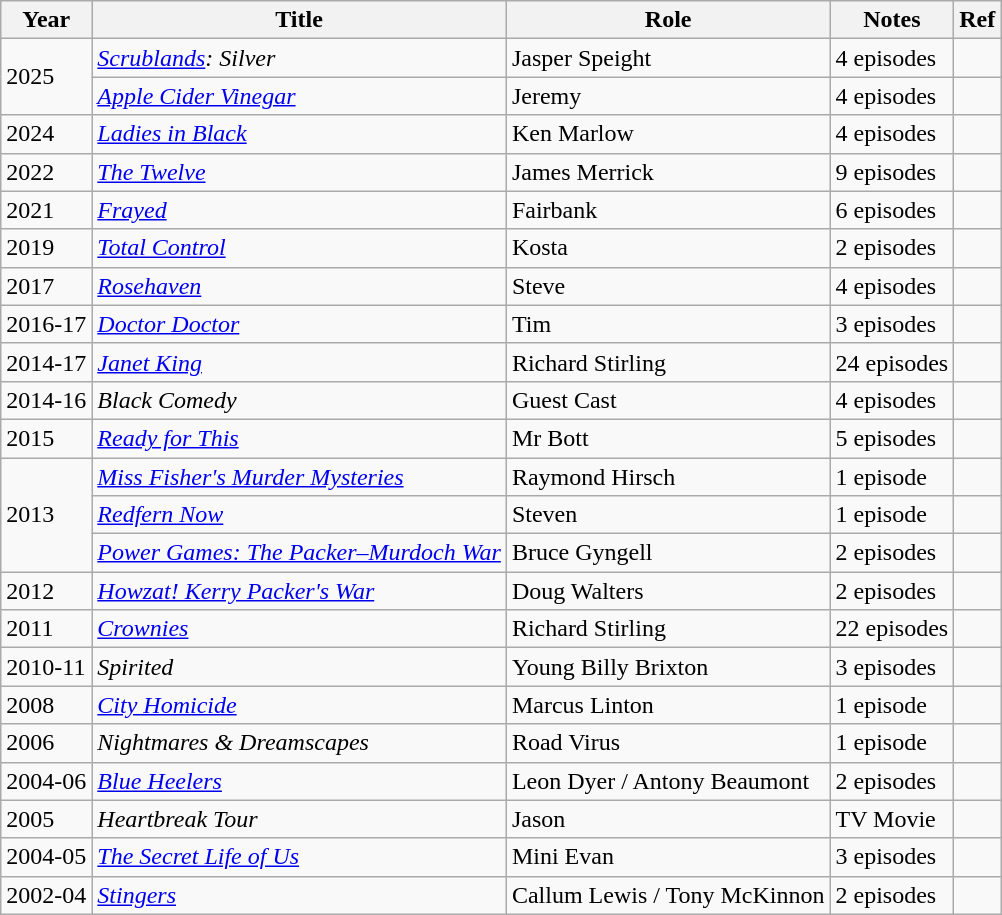<table class="wikitable">
<tr>
<th>Year</th>
<th>Title</th>
<th>Role</th>
<th>Notes</th>
<th>Ref</th>
</tr>
<tr>
<td rowspan="2">2025</td>
<td><em><a href='#'>Scrublands</a>: Silver</em></td>
<td>Jasper Speight</td>
<td>4 episodes</td>
<td></td>
</tr>
<tr>
<td><em><a href='#'>Apple Cider Vinegar</a></em></td>
<td>Jeremy</td>
<td>4 episodes</td>
<td></td>
</tr>
<tr>
<td>2024</td>
<td><em><a href='#'>Ladies in Black</a></em></td>
<td>Ken Marlow</td>
<td>4 episodes</td>
<td></td>
</tr>
<tr>
<td>2022</td>
<td><em><a href='#'>The Twelve</a></em></td>
<td>James Merrick</td>
<td>9 episodes</td>
<td></td>
</tr>
<tr>
<td>2021</td>
<td><em><a href='#'>Frayed</a></em></td>
<td>Fairbank</td>
<td>6 episodes</td>
<td></td>
</tr>
<tr>
<td>2019</td>
<td><em><a href='#'>Total Control</a></em></td>
<td>Kosta</td>
<td>2 episodes</td>
<td></td>
</tr>
<tr>
<td>2017</td>
<td><em><a href='#'>Rosehaven</a></em></td>
<td>Steve</td>
<td>4 episodes</td>
<td></td>
</tr>
<tr>
<td>2016-17</td>
<td><em><a href='#'>Doctor Doctor</a></em></td>
<td>Tim</td>
<td>3 episodes</td>
<td></td>
</tr>
<tr>
<td>2014-17</td>
<td><em><a href='#'>Janet King</a></em></td>
<td>Richard Stirling</td>
<td>24 episodes</td>
<td></td>
</tr>
<tr>
<td>2014-16</td>
<td><em>Black Comedy</em></td>
<td>Guest Cast</td>
<td>4 episodes</td>
<td></td>
</tr>
<tr>
<td>2015</td>
<td><em><a href='#'>Ready for This</a></em></td>
<td>Mr Bott</td>
<td>5 episodes</td>
<td></td>
</tr>
<tr>
<td rowspan="3">2013</td>
<td><em><a href='#'>Miss Fisher's Murder Mysteries</a></em></td>
<td>Raymond Hirsch</td>
<td>1 episode</td>
<td></td>
</tr>
<tr>
<td><em><a href='#'>Redfern Now</a></em></td>
<td>Steven</td>
<td>1 episode</td>
<td></td>
</tr>
<tr>
<td><em><a href='#'>Power Games: The Packer–Murdoch War</a></em></td>
<td>Bruce Gyngell</td>
<td>2 episodes</td>
<td></td>
</tr>
<tr>
<td>2012</td>
<td><em><a href='#'>Howzat! Kerry Packer's War</a></em></td>
<td>Doug Walters</td>
<td>2 episodes</td>
<td></td>
</tr>
<tr>
<td>2011</td>
<td><em><a href='#'>Crownies</a></em></td>
<td>Richard Stirling</td>
<td>22 episodes</td>
<td></td>
</tr>
<tr>
<td>2010-11</td>
<td><em>Spirited</em></td>
<td>Young Billy Brixton</td>
<td>3 episodes</td>
<td></td>
</tr>
<tr>
<td>2008</td>
<td><em><a href='#'>City Homicide</a></em></td>
<td>Marcus Linton</td>
<td>1 episode</td>
<td></td>
</tr>
<tr>
<td>2006</td>
<td><em>Nightmares & Dreamscapes</em></td>
<td>Road Virus</td>
<td>1 episode</td>
<td></td>
</tr>
<tr>
<td>2004-06</td>
<td><em><a href='#'>Blue Heelers</a></em></td>
<td>Leon Dyer / Antony Beaumont</td>
<td>2 episodes</td>
<td></td>
</tr>
<tr>
<td>2005</td>
<td><em>Heartbreak Tour</em></td>
<td>Jason</td>
<td>TV Movie</td>
<td></td>
</tr>
<tr>
<td>2004-05</td>
<td><em><a href='#'>The Secret Life of Us</a></em></td>
<td>Mini Evan</td>
<td>3 episodes</td>
<td></td>
</tr>
<tr>
<td>2002-04</td>
<td><em><a href='#'>Stingers</a></em></td>
<td>Callum Lewis / Tony McKinnon</td>
<td>2 episodes</td>
<td></td>
</tr>
</table>
